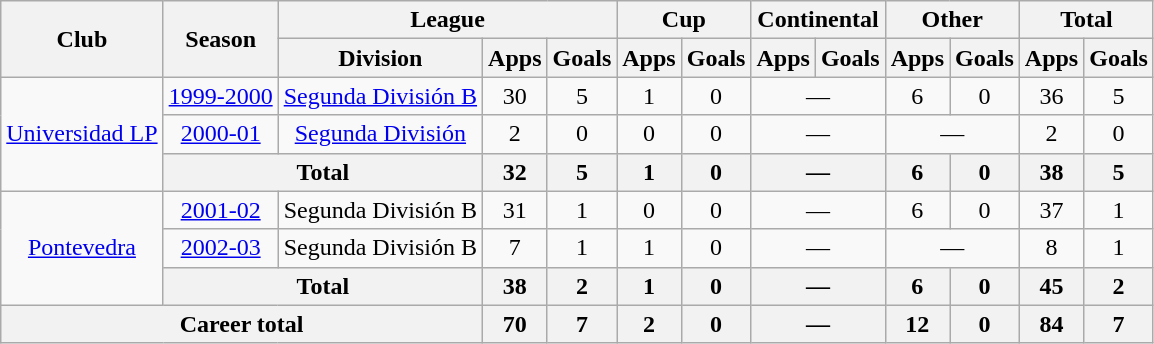<table class="wikitable" style="text-align: center;">
<tr>
<th rowspan="2">Club</th>
<th rowspan="2">Season</th>
<th colspan="3">League</th>
<th colspan="2">Cup</th>
<th colspan="2">Continental</th>
<th colspan="2">Other</th>
<th colspan="2">Total</th>
</tr>
<tr>
<th>Division</th>
<th>Apps</th>
<th>Goals</th>
<th>Apps</th>
<th>Goals</th>
<th>Apps</th>
<th>Goals</th>
<th>Apps</th>
<th>Goals</th>
<th>Apps</th>
<th>Goals</th>
</tr>
<tr>
<td rowspan="3" valign="center"><a href='#'>Universidad LP</a></td>
<td><a href='#'>1999-2000</a></td>
<td><a href='#'>Segunda División B</a></td>
<td>30</td>
<td>5</td>
<td>1</td>
<td>0</td>
<td colspan="2">—</td>
<td>6</td>
<td>0</td>
<td>36</td>
<td>5</td>
</tr>
<tr>
<td><a href='#'>2000-01</a></td>
<td><a href='#'>Segunda División</a></td>
<td>2</td>
<td>0</td>
<td>0</td>
<td>0</td>
<td colspan="2">—</td>
<td colspan="2">—</td>
<td>2</td>
<td>0</td>
</tr>
<tr>
<th colspan="2">Total</th>
<th>32</th>
<th>5</th>
<th>1</th>
<th>0</th>
<th colspan="2">—</th>
<th>6</th>
<th>0</th>
<th>38</th>
<th>5</th>
</tr>
<tr>
<td rowspan="3" valign="center"><a href='#'>Pontevedra</a></td>
<td><a href='#'>2001-02</a></td>
<td>Segunda División B</td>
<td>31</td>
<td>1</td>
<td>0</td>
<td>0</td>
<td colspan="2">—</td>
<td>6</td>
<td>0</td>
<td>37</td>
<td>1</td>
</tr>
<tr>
<td><a href='#'>2002-03</a></td>
<td>Segunda División B</td>
<td>7</td>
<td>1</td>
<td>1</td>
<td>0</td>
<td colspan="2">—</td>
<td colspan="2">—</td>
<td>8</td>
<td>1</td>
</tr>
<tr>
<th colspan="2">Total</th>
<th>38</th>
<th>2</th>
<th>1</th>
<th>0</th>
<th colspan="2">—</th>
<th>6</th>
<th>0</th>
<th>45</th>
<th>2</th>
</tr>
<tr>
<th colspan="3">Career total</th>
<th>70</th>
<th>7</th>
<th>2</th>
<th>0</th>
<th colspan="2">—</th>
<th>12</th>
<th>0</th>
<th>84</th>
<th>7</th>
</tr>
</table>
